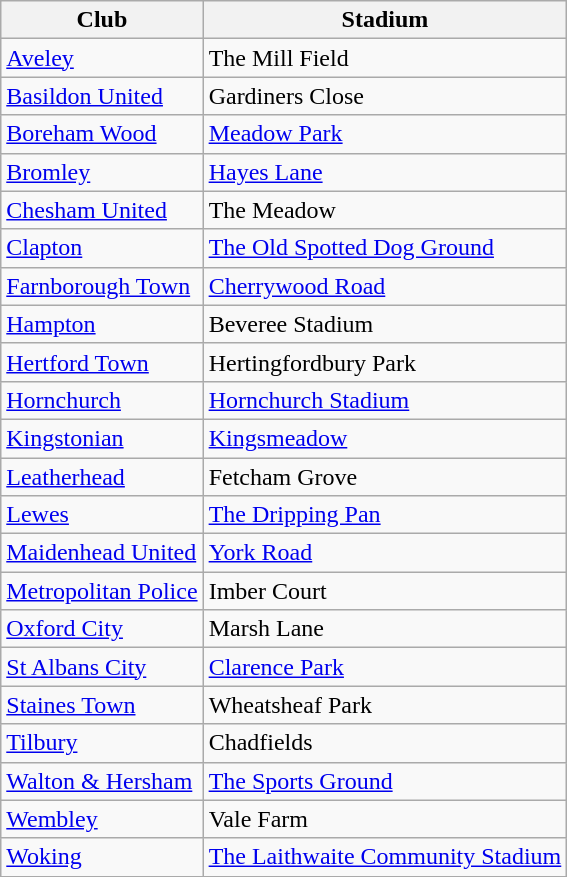<table class="wikitable sortable">
<tr>
<th>Club</th>
<th>Stadium</th>
</tr>
<tr>
<td><a href='#'>Aveley</a></td>
<td>The Mill Field</td>
</tr>
<tr>
<td><a href='#'>Basildon United</a></td>
<td>Gardiners Close</td>
</tr>
<tr>
<td><a href='#'>Boreham Wood</a></td>
<td><a href='#'>Meadow Park</a></td>
</tr>
<tr>
<td><a href='#'>Bromley</a></td>
<td><a href='#'>Hayes Lane</a></td>
</tr>
<tr>
<td><a href='#'>Chesham United</a></td>
<td>The Meadow</td>
</tr>
<tr>
<td><a href='#'>Clapton</a></td>
<td><a href='#'>The Old Spotted Dog Ground</a></td>
</tr>
<tr>
<td><a href='#'>Farnborough Town</a></td>
<td><a href='#'>Cherrywood Road</a></td>
</tr>
<tr>
<td><a href='#'>Hampton</a></td>
<td>Beveree Stadium</td>
</tr>
<tr>
<td><a href='#'>Hertford Town</a></td>
<td>Hertingfordbury Park</td>
</tr>
<tr>
<td><a href='#'>Hornchurch</a></td>
<td><a href='#'>Hornchurch Stadium</a></td>
</tr>
<tr>
<td><a href='#'>Kingstonian</a></td>
<td><a href='#'>Kingsmeadow</a></td>
</tr>
<tr>
<td><a href='#'>Leatherhead</a></td>
<td>Fetcham Grove</td>
</tr>
<tr>
<td><a href='#'>Lewes</a></td>
<td><a href='#'>The Dripping Pan</a></td>
</tr>
<tr>
<td><a href='#'>Maidenhead United</a></td>
<td><a href='#'>York Road</a></td>
</tr>
<tr>
<td><a href='#'>Metropolitan Police</a></td>
<td>Imber Court</td>
</tr>
<tr>
<td><a href='#'>Oxford City</a></td>
<td>Marsh Lane</td>
</tr>
<tr>
<td><a href='#'>St Albans City</a></td>
<td><a href='#'>Clarence Park</a></td>
</tr>
<tr>
<td><a href='#'>Staines Town</a></td>
<td>Wheatsheaf Park</td>
</tr>
<tr>
<td><a href='#'>Tilbury</a></td>
<td>Chadfields</td>
</tr>
<tr>
<td><a href='#'>Walton & Hersham</a></td>
<td><a href='#'>The Sports Ground</a></td>
</tr>
<tr>
<td><a href='#'>Wembley</a></td>
<td>Vale Farm</td>
</tr>
<tr>
<td><a href='#'>Woking</a></td>
<td><a href='#'>The Laithwaite Community Stadium</a></td>
</tr>
</table>
